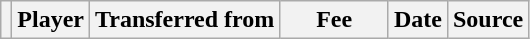<table class="wikitable plainrowheaders sortable">
<tr>
<th></th>
<th scope="col">Player</th>
<th>Transferred from</th>
<th style="width: 65px;">Fee</th>
<th scope="col">Date</th>
<th scope="col">Source</th>
</tr>
</table>
